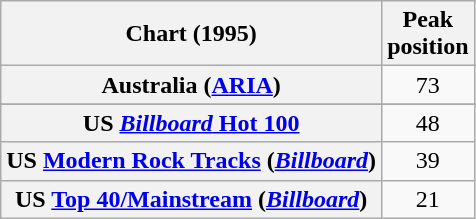<table class="wikitable sortable plainrowheaders" style="text-align:center">
<tr>
<th>Chart (1995)</th>
<th>Peak<br>position</th>
</tr>
<tr>
<th scope="row">Australia (<a href='#'>ARIA</a>)</th>
<td>73</td>
</tr>
<tr>
</tr>
<tr>
</tr>
<tr>
<th scope="row">US <a href='#'><em>Billboard</em> Hot 100</a></th>
<td>48</td>
</tr>
<tr>
<th scope="row">US <a href='#'>Modern Rock Tracks</a> (<em><a href='#'>Billboard</a></em>)</th>
<td>39</td>
</tr>
<tr>
<th scope="row">US <a href='#'>Top 40/Mainstream</a> (<em><a href='#'>Billboard</a></em>)</th>
<td>21</td>
</tr>
</table>
